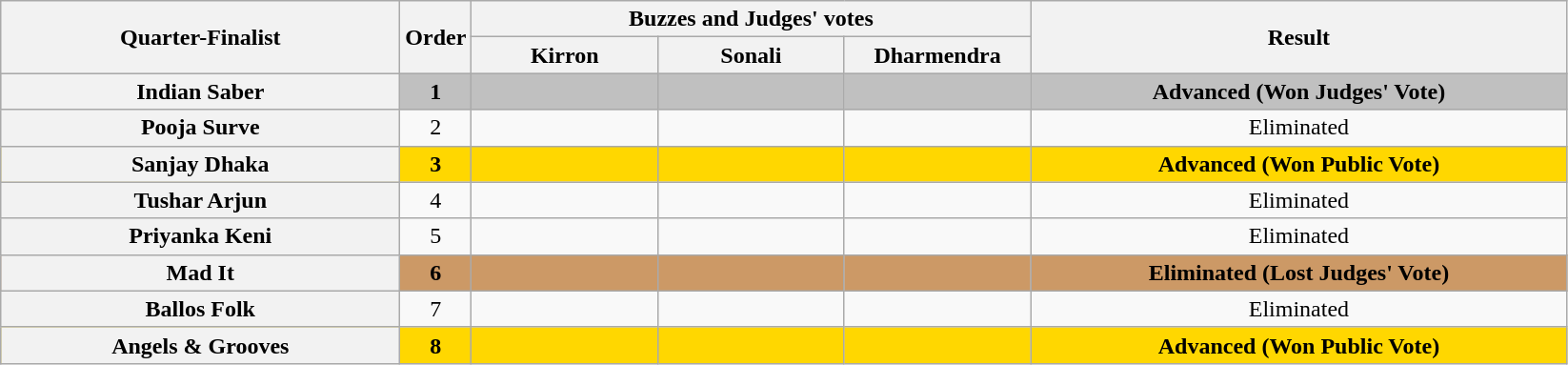<table class="wikitable plainrowheaders sortable" style="text-align:center;">
<tr>
<th rowspan="2" scope="col" class="unsortable" style="width:17em;">Quarter-Finalist</th>
<th rowspan="2" scope="col" style="width:1em;">Order</th>
<th colspan="3" scope="col" class="unsortable" style="width:24em;">Buzzes and Judges' votes</th>
<th rowspan="2" scope="col" style="width:23em;">Result</th>
</tr>
<tr>
<th scope="col" class="unsortable" style="width:6em;">Kirron</th>
<th scope="col" class="unsortable" style="width:6em;">Sonali</th>
<th scope="col" class="unsortable" style="width:6em;">Dharmendra</th>
</tr>
<tr style="background:silver;">
<th scope="row"><strong>Indian Saber</strong></th>
<td><strong>1</strong></td>
<td style="text-align:center;"></td>
<td style="text-align:center;"></td>
<td style="text-align:center;"></td>
<td><strong>Advanced (Won Judges' Vote)</strong></td>
</tr>
<tr>
<th scope="row">Pooja Surve</th>
<td>2</td>
<td style="text-align:center;"></td>
<td style="text-align:center;"></td>
<td style="text-align:center;"></td>
<td>Eliminated</td>
</tr>
<tr style="background:gold;">
<th scope="row"><strong>Sanjay Dhaka</strong></th>
<td><strong>3</strong></td>
<td style="text-align:center;"></td>
<td style="text-align:center;"></td>
<td style="text-align:center;"></td>
<td><strong>Advanced (Won Public Vote)</strong></td>
</tr>
<tr>
<th scope="row">Tushar Arjun</th>
<td>4</td>
<td style="text-align:center;"></td>
<td style="text-align:center;"></td>
<td style="text-align:center;"></td>
<td>Eliminated</td>
</tr>
<tr>
<th scope="row">Priyanka Keni</th>
<td>5</td>
<td style="text-align:center;"></td>
<td style="text-align:center;"></td>
<td style="text-align:center;"></td>
<td>Eliminated</td>
</tr>
<tr style="background:#c96;">
<th scope="row"><strong>Mad It</strong></th>
<td><strong>6</strong></td>
<td style="text-align:center;"></td>
<td style="text-align:center;"></td>
<td style="text-align:center;"><strong></strong></td>
<td><strong>Eliminated (Lost Judges' Vote)</strong></td>
</tr>
<tr>
<th scope="row">Ballos Folk</th>
<td>7</td>
<td style="text-align:center;"></td>
<td style="text-align:center;"></td>
<td style="text-align:center;"></td>
<td>Eliminated</td>
</tr>
<tr style="background:gold;">
<th scope="row"><strong>Angels & Grooves</strong></th>
<td><strong>8</strong></td>
<td></td>
<td></td>
<td></td>
<td><strong>Advanced (Won Public Vote)</strong></td>
</tr>
</table>
